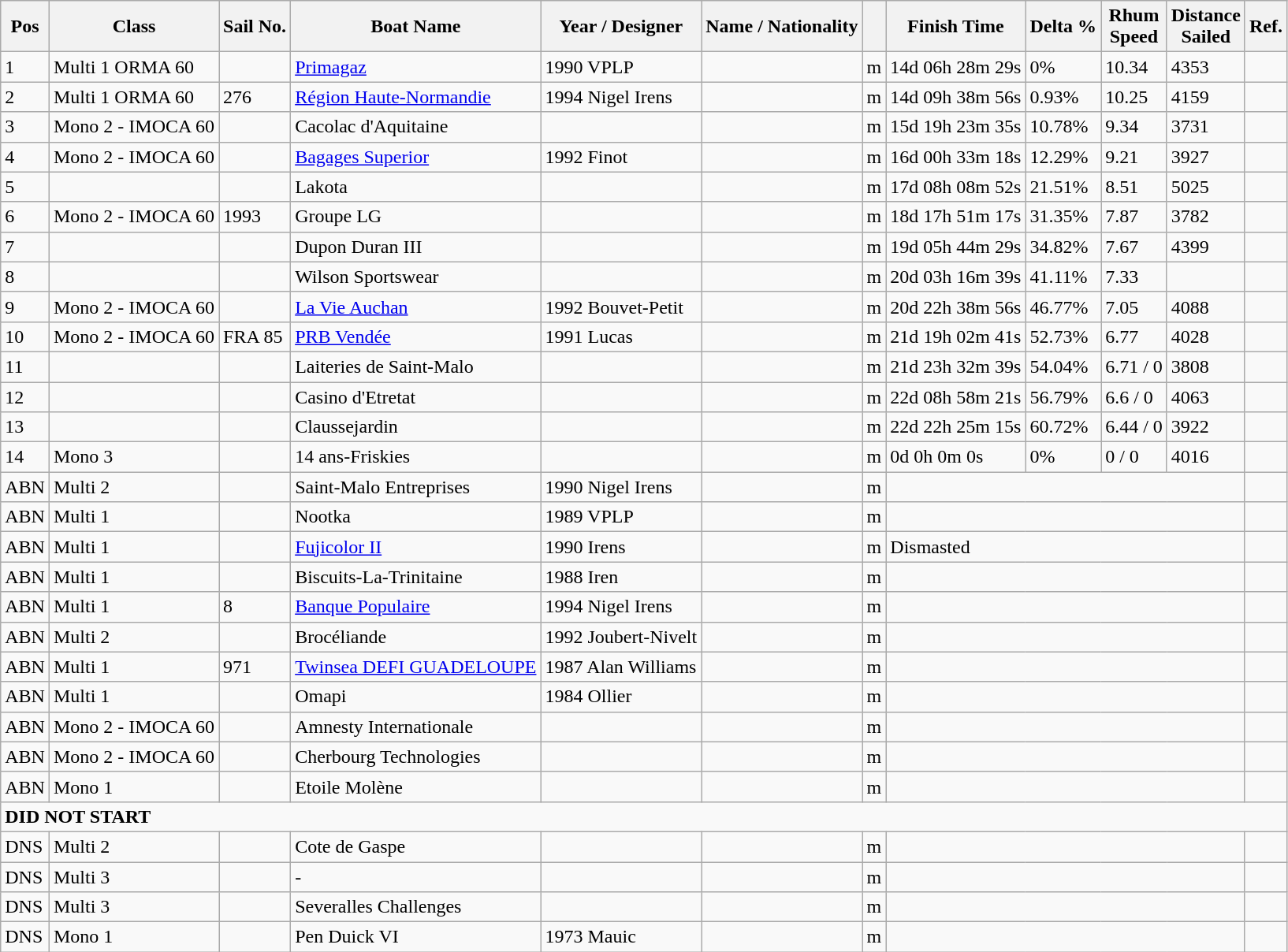<table class="wikitable sortable">
<tr>
<th>Pos</th>
<th>Class</th>
<th>Sail No.</th>
<th>Boat Name</th>
<th>Year / Designer</th>
<th>Name / Nationality</th>
<th></th>
<th>Finish Time</th>
<th>Delta %</th>
<th>Rhum <br>Speed</th>
<th>Distance <br>Sailed</th>
<th>Ref.</th>
</tr>
<tr>
<td>1</td>
<td>Multi 1 ORMA 60</td>
<td></td>
<td><a href='#'>Primagaz</a></td>
<td>1990 VPLP</td>
<td></td>
<td>m </td>
<td>14d 06h 28m 29s</td>
<td>0%</td>
<td>10.34</td>
<td>4353</td>
<td></td>
</tr>
<tr>
<td>2</td>
<td>Multi 1 ORMA 60</td>
<td>276</td>
<td><a href='#'>Région Haute-Normandie</a></td>
<td>1994 Nigel Irens</td>
<td></td>
<td>m </td>
<td>14d 09h 38m 56s</td>
<td>0.93%</td>
<td>10.25</td>
<td>4159</td>
<td></td>
</tr>
<tr>
<td>3</td>
<td>Mono 2 - IMOCA 60</td>
<td></td>
<td>Cacolac d'Aquitaine</td>
<td></td>
<td></td>
<td>m </td>
<td>15d 19h 23m 35s</td>
<td>10.78%</td>
<td>9.34</td>
<td>3731</td>
<td></td>
</tr>
<tr>
<td>4</td>
<td>Mono 2 - IMOCA 60</td>
<td></td>
<td><a href='#'>Bagages Superior</a></td>
<td>1992 Finot</td>
<td></td>
<td>m </td>
<td>16d 00h 33m 18s</td>
<td>12.29%</td>
<td>9.21</td>
<td>3927</td>
<td></td>
</tr>
<tr>
<td>5</td>
<td></td>
<td></td>
<td>Lakota</td>
<td></td>
<td></td>
<td>m </td>
<td>17d 08h 08m 52s</td>
<td>21.51%</td>
<td>8.51</td>
<td>5025</td>
<td></td>
</tr>
<tr>
<td>6</td>
<td>Mono 2 - IMOCA 60</td>
<td>1993</td>
<td>Groupe LG</td>
<td></td>
<td></td>
<td>m </td>
<td>18d 17h 51m 17s</td>
<td>31.35%</td>
<td>7.87</td>
<td>3782</td>
<td></td>
</tr>
<tr>
<td>7</td>
<td></td>
<td></td>
<td>Dupon Duran III</td>
<td></td>
<td></td>
<td>m </td>
<td>19d 05h 44m 29s</td>
<td>34.82%</td>
<td>7.67</td>
<td>4399</td>
<td></td>
</tr>
<tr>
<td>8</td>
<td></td>
<td></td>
<td>Wilson Sportswear</td>
<td></td>
<td></td>
<td>m </td>
<td>20d 03h 16m 39s</td>
<td>41.11%</td>
<td>7.33</td>
<td></td>
<td></td>
</tr>
<tr>
<td>9</td>
<td>Mono 2 - IMOCA 60</td>
<td></td>
<td><a href='#'>La Vie Auchan</a></td>
<td>1992 Bouvet-Petit</td>
<td></td>
<td>m </td>
<td>20d 22h 38m 56s</td>
<td>46.77%</td>
<td>7.05</td>
<td>4088</td>
<td></td>
</tr>
<tr>
<td>10</td>
<td>Mono 2 - IMOCA 60</td>
<td>FRA 85</td>
<td><a href='#'>PRB Vendée</a></td>
<td>1991 Lucas</td>
<td></td>
<td>m </td>
<td>21d 19h 02m 41s</td>
<td>52.73%</td>
<td>6.77</td>
<td>4028</td>
<td></td>
</tr>
<tr>
<td>11</td>
<td></td>
<td></td>
<td>Laiteries de Saint-Malo</td>
<td></td>
<td></td>
<td>m </td>
<td>21d 23h 32m 39s</td>
<td>54.04%</td>
<td>6.71 / 0</td>
<td>3808</td>
<td></td>
</tr>
<tr>
<td>12</td>
<td></td>
<td></td>
<td>Casino d'Etretat</td>
<td></td>
<td></td>
<td>m </td>
<td>22d 08h 58m 21s</td>
<td>56.79%</td>
<td>6.6 / 0</td>
<td>4063</td>
<td></td>
</tr>
<tr>
<td>13</td>
<td></td>
<td></td>
<td>Claussejardin</td>
<td></td>
<td></td>
<td>m </td>
<td>22d 22h 25m 15s</td>
<td>60.72%</td>
<td>6.44 / 0</td>
<td>3922</td>
<td></td>
</tr>
<tr>
<td>14</td>
<td>Mono 3</td>
<td></td>
<td>14 ans-Friskies</td>
<td></td>
<td></td>
<td>m </td>
<td>0d 0h 0m 0s</td>
<td>0%</td>
<td>0 / 0</td>
<td>4016</td>
<td></td>
</tr>
<tr>
<td>ABN</td>
<td>Multi 2</td>
<td></td>
<td>Saint-Malo Entreprises</td>
<td>1990 Nigel Irens</td>
<td></td>
<td>m </td>
<td colspan=4></td>
<td></td>
</tr>
<tr>
<td>ABN</td>
<td>Multi 1</td>
<td></td>
<td>Nootka</td>
<td>1989 VPLP</td>
<td></td>
<td>m </td>
<td colspan=4></td>
<td></td>
</tr>
<tr>
<td>ABN</td>
<td>Multi 1</td>
<td></td>
<td><a href='#'>Fujicolor II</a></td>
<td>1990 Irens</td>
<td></td>
<td>m </td>
<td colspan=4>Dismasted</td>
<td></td>
</tr>
<tr>
<td>ABN</td>
<td>Multi 1</td>
<td></td>
<td>Biscuits-La-Trinitaine</td>
<td>1988 Iren</td>
<td></td>
<td>m </td>
<td colspan=4></td>
<td></td>
</tr>
<tr>
<td>ABN</td>
<td>Multi 1</td>
<td>8</td>
<td><a href='#'>Banque Populaire</a></td>
<td>1994 Nigel Irens</td>
<td></td>
<td>m </td>
<td colspan=4></td>
<td></td>
</tr>
<tr>
<td>ABN</td>
<td>Multi 2</td>
<td></td>
<td>Brocéliande</td>
<td>1992 Joubert-Nivelt</td>
<td></td>
<td>m </td>
<td colspan=4></td>
<td></td>
</tr>
<tr>
<td>ABN</td>
<td>Multi 1</td>
<td>971</td>
<td><a href='#'>Twinsea DEFI GUADELOUPE</a></td>
<td>1987 Alan Williams</td>
<td></td>
<td>m </td>
<td colspan=4></td>
<td></td>
</tr>
<tr>
<td>ABN</td>
<td>Multi 1</td>
<td></td>
<td>Omapi</td>
<td>1984 Ollier</td>
<td></td>
<td>m </td>
<td colspan=4></td>
<td></td>
</tr>
<tr>
<td>ABN</td>
<td>Mono 2 - IMOCA 60</td>
<td></td>
<td>Amnesty Internationale</td>
<td></td>
<td></td>
<td>m </td>
<td colspan=4></td>
<td></td>
</tr>
<tr>
<td>ABN</td>
<td>Mono 2 - IMOCA 60</td>
<td></td>
<td>Cherbourg Technologies</td>
<td></td>
<td></td>
<td>m </td>
<td colspan=4></td>
<td></td>
</tr>
<tr>
<td>ABN</td>
<td>Mono 1</td>
<td></td>
<td>Etoile Molène</td>
<td></td>
<td></td>
<td>m </td>
<td colspan=4></td>
<td></td>
</tr>
<tr>
<td colspan=13><strong>DID NOT START</strong></td>
</tr>
<tr>
<td>DNS</td>
<td>Multi 2</td>
<td></td>
<td>Cote de Gaspe</td>
<td></td>
<td></td>
<td>m </td>
<td colspan=4></td>
<td></td>
</tr>
<tr>
<td>DNS</td>
<td>Multi 3</td>
<td></td>
<td>-</td>
<td></td>
<td></td>
<td>m </td>
<td colspan=4></td>
<td></td>
</tr>
<tr>
<td>DNS</td>
<td>Multi 3</td>
<td></td>
<td>Severalles Challenges</td>
<td></td>
<td></td>
<td>m </td>
<td colspan=4></td>
<td></td>
</tr>
<tr>
<td>DNS</td>
<td>Mono 1</td>
<td></td>
<td>Pen Duick VI</td>
<td>1973 Mauic</td>
<td></td>
<td>m </td>
<td colspan=4></td>
<td></td>
</tr>
</table>
